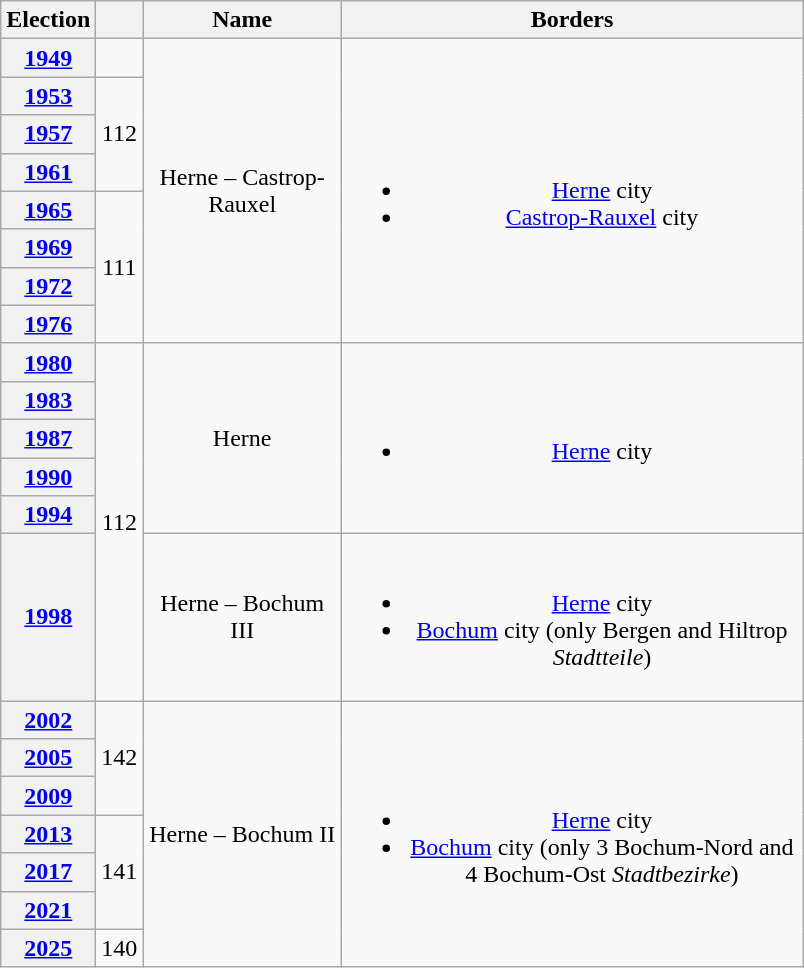<table class=wikitable style="text-align:center">
<tr>
<th>Election</th>
<th></th>
<th width=125px>Name</th>
<th width=300px>Borders</th>
</tr>
<tr>
<th><a href='#'>1949</a></th>
<td></td>
<td rowspan=8>Herne – Castrop-Rauxel</td>
<td rowspan=8><br><ul><li><a href='#'>Herne</a> city</li><li><a href='#'>Castrop-Rauxel</a> city</li></ul></td>
</tr>
<tr>
<th><a href='#'>1953</a></th>
<td rowspan=3>112</td>
</tr>
<tr>
<th><a href='#'>1957</a></th>
</tr>
<tr>
<th><a href='#'>1961</a></th>
</tr>
<tr>
<th><a href='#'>1965</a></th>
<td rowspan=4>111</td>
</tr>
<tr>
<th><a href='#'>1969</a></th>
</tr>
<tr>
<th><a href='#'>1972</a></th>
</tr>
<tr>
<th><a href='#'>1976</a></th>
</tr>
<tr>
<th><a href='#'>1980</a></th>
<td rowspan=6>112</td>
<td rowspan=5>Herne</td>
<td rowspan=5><br><ul><li><a href='#'>Herne</a> city</li></ul></td>
</tr>
<tr>
<th><a href='#'>1983</a></th>
</tr>
<tr>
<th><a href='#'>1987</a></th>
</tr>
<tr>
<th><a href='#'>1990</a></th>
</tr>
<tr>
<th><a href='#'>1994</a></th>
</tr>
<tr>
<th><a href='#'>1998</a></th>
<td>Herne – Bochum III</td>
<td><br><ul><li><a href='#'>Herne</a> city</li><li><a href='#'>Bochum</a> city (only Bergen and Hiltrop <em>Stadtteile</em>)</li></ul></td>
</tr>
<tr>
<th><a href='#'>2002</a></th>
<td rowspan=3>142</td>
<td rowspan=7>Herne – Bochum II</td>
<td rowspan=7><br><ul><li><a href='#'>Herne</a> city</li><li><a href='#'>Bochum</a> city (only 3 Bochum-Nord and 4 Bochum-Ost <em>Stadtbezirke</em>)</li></ul></td>
</tr>
<tr>
<th><a href='#'>2005</a></th>
</tr>
<tr>
<th><a href='#'>2009</a></th>
</tr>
<tr>
<th><a href='#'>2013</a></th>
<td rowspan=3>141</td>
</tr>
<tr>
<th><a href='#'>2017</a></th>
</tr>
<tr>
<th><a href='#'>2021</a></th>
</tr>
<tr>
<th><a href='#'>2025</a></th>
<td>140</td>
</tr>
</table>
